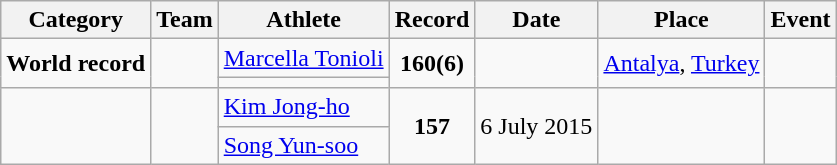<table class="wikitable" style="text-align:center">
<tr>
<th>Category</th>
<th>Team</th>
<th>Athlete</th>
<th>Record</th>
<th>Date</th>
<th>Place</th>
<th>Event</th>
</tr>
<tr>
<td rowspan="2"><strong>World record</strong></td>
<td align="left" rowspan="2"></td>
<td align="left"><a href='#'>Marcella Tonioli</a></td>
<td rowspan="2"><strong>160(6)</strong></td>
<td rowspan="2"></td>
<td rowspan="2"><a href='#'>Antalya</a>, <a href='#'>Turkey</a></td>
<td rowspan="2"></td>
</tr>
<tr>
<td align="left"></td>
</tr>
<tr>
<td rowspan="2"><strong></strong></td>
<td align="left" rowspan="2"></td>
<td align="left"><a href='#'>Kim Jong-ho</a></td>
<td rowspan="2"><strong>157</strong></td>
<td rowspan="2">6 July 2015</td>
<td rowspan="2"></td>
<td rowspan="2"></td>
</tr>
<tr>
<td align="left"><a href='#'>Song Yun-soo</a></td>
</tr>
</table>
